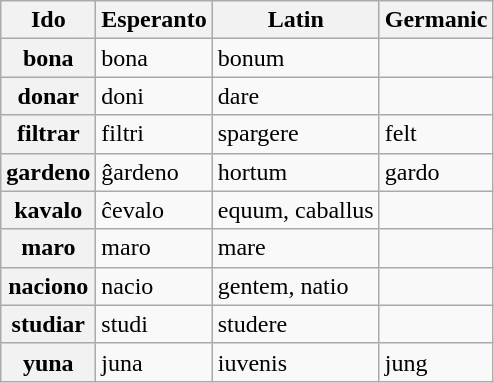<table class="wikitable">
<tr>
<th>Ido</th>
<th>Esperanto</th>
<th>Latin</th>
<th>Germanic</th>
</tr>
<tr>
<th>bona</th>
<td>bona</td>
<td>bonum</td>
<td></td>
</tr>
<tr>
<th>donar</th>
<td>doni</td>
<td>dare</td>
<td></td>
</tr>
<tr>
<th>filtrar</th>
<td>filtri</td>
<td>spargere</td>
<td>felt</td>
</tr>
<tr>
<th>gardeno</th>
<td>ĝardeno</td>
<td>hortum</td>
<td>gardo</td>
</tr>
<tr>
<th>kavalo</th>
<td>ĉevalo</td>
<td>equum, caballus</td>
<td></td>
</tr>
<tr>
<th>maro</th>
<td>maro</td>
<td>mare</td>
<td></td>
</tr>
<tr>
<th>naciono</th>
<td>nacio</td>
<td>gentem, natio</td>
<td></td>
</tr>
<tr>
<th>studiar</th>
<td>studi</td>
<td>studere</td>
<td></td>
</tr>
<tr>
<th>yuna</th>
<td>juna</td>
<td>iuvenis</td>
<td>jung</td>
</tr>
</table>
